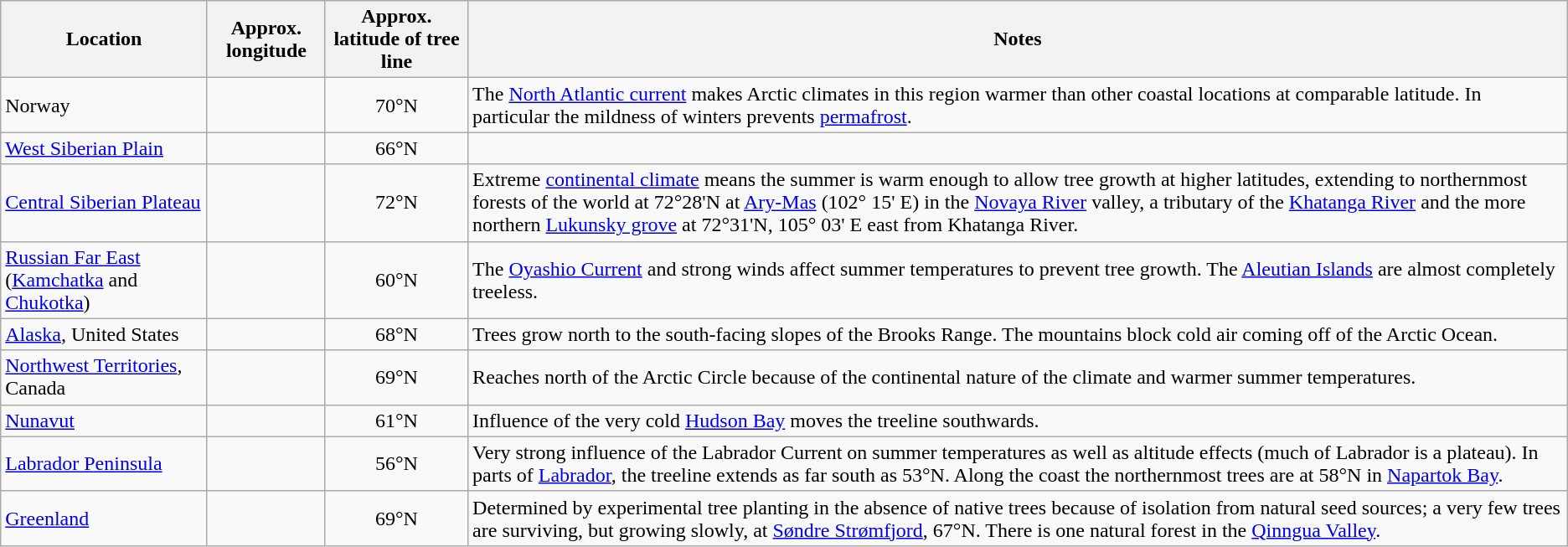<table class="wikitable sortable">
<tr>
<th align="left" class="unsortable">Location</th>
<th align="left">Approx. longitude</th>
<th>Approx. latitude of tree line</th>
<th class="unsortable">Notes</th>
</tr>
<tr>
<td>Norway</td>
<td></td>
<td style="text-align:center;">70°N</td>
<td>The <a href='#'>North Atlantic current</a> makes Arctic climates in this region warmer than other coastal locations at comparable latitude. In particular the mildness of winters prevents <a href='#'>permafrost</a>.</td>
</tr>
<tr>
<td><a href='#'>West Siberian Plain</a></td>
<td></td>
<td style="text-align:center;">66°N</td>
<td></td>
</tr>
<tr>
<td><a href='#'>Central Siberian Plateau</a></td>
<td></td>
<td style="text-align:center;">72°N</td>
<td>Extreme <a href='#'>continental climate</a> means the summer is warm enough to allow tree growth at higher latitudes, extending to northernmost forests of the world at 72°28'N at <a href='#'>Ary-Mas</a> (102° 15' E) in the <a href='#'>Novaya River</a> valley, a tributary of the <a href='#'>Khatanga River</a> and the more northern <a href='#'>Lukunsky grove</a> at 72°31'N, 105° 03' E east from Khatanga River.</td>
</tr>
<tr>
<td><a href='#'>Russian Far East</a> (<a href='#'>Kamchatka</a> and <a href='#'>Chukotka</a>)</td>
<td></td>
<td style="text-align:center;">60°N</td>
<td>The <a href='#'>Oyashio Current</a> and strong winds affect summer temperatures to prevent tree growth. The <a href='#'>Aleutian Islands</a> are almost completely treeless.</td>
</tr>
<tr>
<td><a href='#'>Alaska</a>, United States</td>
<td></td>
<td style="text-align:center;">68°N</td>
<td>Trees grow north to the south-facing slopes of the Brooks Range. The mountains block cold air coming off of the Arctic Ocean.</td>
</tr>
<tr>
<td><a href='#'>Northwest Territories</a>, Canada</td>
<td></td>
<td style="text-align:center;">69°N</td>
<td>Reaches north of the Arctic Circle because of the continental nature of the climate and warmer summer temperatures.</td>
</tr>
<tr>
<td><a href='#'>Nunavut</a></td>
<td></td>
<td style="text-align:center;">61°N</td>
<td>Influence of the very cold <a href='#'>Hudson Bay</a> moves the treeline southwards.</td>
</tr>
<tr>
<td><a href='#'>Labrador Peninsula</a></td>
<td></td>
<td style="text-align:center;">56°N</td>
<td>Very strong influence of the Labrador Current on summer temperatures as well as altitude effects (much of Labrador is a plateau). In parts of <a href='#'>Labrador</a>, the treeline extends as far south as 53°N. Along the coast the northernmost trees are at 58°N in <a href='#'>Napartok Bay</a>.</td>
</tr>
<tr>
<td><a href='#'>Greenland</a></td>
<td></td>
<td style="text-align:center;">69°N</td>
<td>Determined by experimental tree planting in the absence of native trees because of isolation from natural seed sources; a very few trees are surviving, but growing slowly, at <a href='#'>Søndre Strømfjord</a>, 67°N. There is one natural forest in the <a href='#'>Qinngua Valley</a>.</td>
</tr>
</table>
